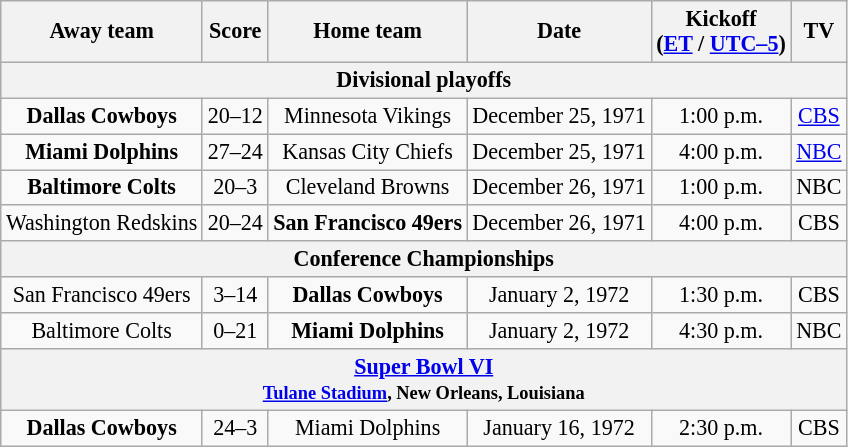<table class="wikitable" style="font-size:92%; text-align:center;">
<tr>
<th>Away team</th>
<th>Score</th>
<th>Home team</th>
<th>Date</th>
<th>Kickoff<br>(<a href='#'>ET</a> / <a href='#'>UTC–5</a>)</th>
<th>TV</th>
</tr>
<tr>
<th colspan="6">Divisional playoffs</th>
</tr>
<tr>
<td><strong>Dallas Cowboys</strong></td>
<td>20–12</td>
<td>Minnesota Vikings</td>
<td>December 25, 1971</td>
<td>1:00 p.m.</td>
<td><a href='#'>CBS</a></td>
</tr>
<tr>
<td><strong>Miami Dolphins</strong></td>
<td>27–24 </td>
<td>Kansas City Chiefs</td>
<td>December 25, 1971</td>
<td>4:00 p.m.</td>
<td><a href='#'>NBC</a></td>
</tr>
<tr>
<td><strong>Baltimore Colts</strong></td>
<td>20–3</td>
<td>Cleveland Browns</td>
<td>December 26, 1971</td>
<td>1:00 p.m.</td>
<td>NBC</td>
</tr>
<tr>
<td>Washington Redskins</td>
<td>20–24</td>
<td><strong>San Francisco 49ers</strong></td>
<td>December 26, 1971</td>
<td>4:00 p.m.</td>
<td>CBS</td>
</tr>
<tr>
<th colspan="6">Conference Championships</th>
</tr>
<tr>
<td>San Francisco 49ers</td>
<td>3–14</td>
<td><strong>Dallas Cowboys</strong></td>
<td>January 2, 1972</td>
<td>1:30 p.m.</td>
<td>CBS</td>
</tr>
<tr>
<td>Baltimore Colts</td>
<td>0–21</td>
<td><strong>Miami Dolphins</strong></td>
<td>January 2, 1972</td>
<td>4:30 p.m.</td>
<td>NBC</td>
</tr>
<tr>
<th colspan="6"><a href='#'>Super Bowl VI</a><br><small><a href='#'>Tulane Stadium</a>, New Orleans, Louisiana</small></th>
</tr>
<tr>
<td><strong>Dallas Cowboys</strong></td>
<td>24–3</td>
<td>Miami Dolphins</td>
<td>January 16, 1972</td>
<td>2:30 p.m.</td>
<td>CBS</td>
</tr>
</table>
